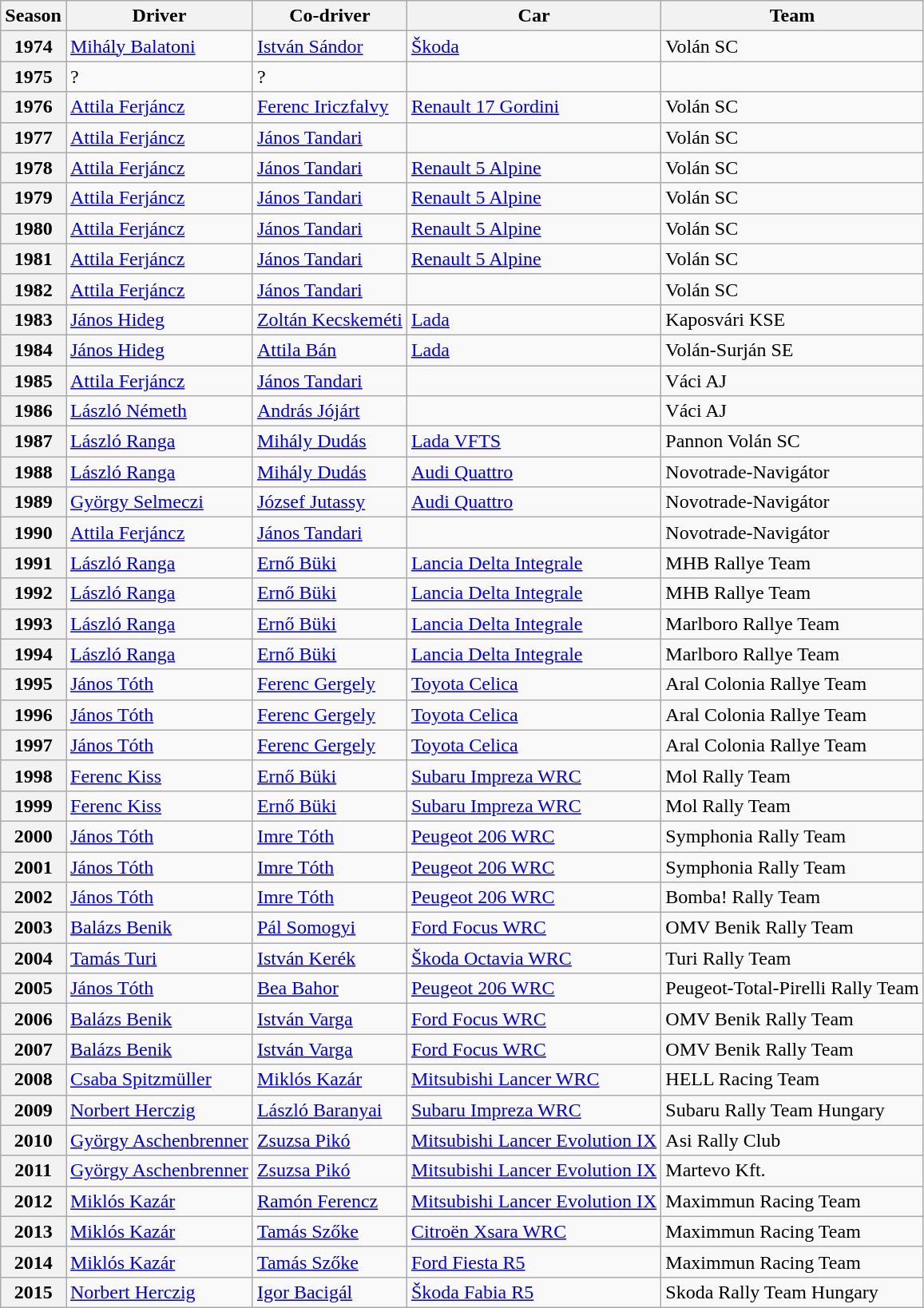<table class="wikitable">
<tr>
<th>Season</th>
<th>Driver</th>
<th>Co-driver</th>
<th>Car</th>
<th>Team</th>
</tr>
<tr>
<th>1974</th>
<td><a href='#'>Mihály Balatoni</a></td>
<td><a href='#'>István Sándor</a></td>
<td><a href='#'>Škoda</a></td>
<td>Volán SC</td>
</tr>
<tr>
<th>1975</th>
<td>?</td>
<td>?</td>
<td></td>
<td></td>
</tr>
<tr>
<th>1976</th>
<td><a href='#'>Attila Ferjáncz</a></td>
<td><a href='#'>Ferenc Iriczfalvy</a></td>
<td><a href='#'>Renault 17 Gordini</a></td>
<td>Volán SC</td>
</tr>
<tr>
<th>1977</th>
<td><a href='#'>Attila Ferjáncz</a></td>
<td><a href='#'>János Tandari</a></td>
<td></td>
<td>Volán SC</td>
</tr>
<tr>
<th>1978</th>
<td><a href='#'>Attila Ferjáncz</a></td>
<td><a href='#'>János Tandari</a></td>
<td><a href='#'>Renault 5 Alpine</a></td>
<td>Volán SC</td>
</tr>
<tr>
<th>1979</th>
<td><a href='#'>Attila Ferjáncz</a></td>
<td><a href='#'>János Tandari</a></td>
<td><a href='#'>Renault 5 Alpine</a></td>
<td>Volán SC</td>
</tr>
<tr>
<th>1980</th>
<td><a href='#'>Attila Ferjáncz</a></td>
<td><a href='#'>János Tandari</a></td>
<td><a href='#'>Renault 5 Alpine</a></td>
<td>Volán SC</td>
</tr>
<tr>
<th>1981</th>
<td><a href='#'>Attila Ferjáncz</a></td>
<td><a href='#'>János Tandari</a></td>
<td><a href='#'>Renault 5 Alpine</a></td>
<td>Volán SC</td>
</tr>
<tr>
<th>1982</th>
<td><a href='#'>Attila Ferjáncz</a></td>
<td><a href='#'>János Tandari</a></td>
<td></td>
<td>Volán SC</td>
</tr>
<tr>
<th>1983</th>
<td><a href='#'>János Hideg</a></td>
<td><a href='#'>Zoltán Kecskeméti</a></td>
<td><a href='#'>Lada</a></td>
<td>Kaposvári KSE</td>
</tr>
<tr>
<th>1984</th>
<td><a href='#'>János Hideg</a></td>
<td><a href='#'>Attila Bán</a></td>
<td><a href='#'>Lada</a></td>
<td>Volán-Surján SE</td>
</tr>
<tr>
<th>1985</th>
<td><a href='#'>Attila Ferjáncz</a></td>
<td><a href='#'>János Tandari</a></td>
<td></td>
<td>Váci AJ</td>
</tr>
<tr>
<th>1986</th>
<td><a href='#'>László Németh</a></td>
<td><a href='#'>András Jójárt</a></td>
<td></td>
<td>Váci AJ</td>
</tr>
<tr>
<th>1987</th>
<td><a href='#'>László Ranga</a></td>
<td><a href='#'>Mihály Dudás</a></td>
<td><a href='#'>Lada VFTS</a></td>
<td>Pannon Volán SC</td>
</tr>
<tr>
<th>1988</th>
<td><a href='#'>László Ranga</a></td>
<td><a href='#'>Mihály Dudás</a></td>
<td><a href='#'>Audi Quattro</a></td>
<td>Novotrade-Navigátor</td>
</tr>
<tr>
<th>1989</th>
<td><a href='#'>György Selmeczi</a></td>
<td><a href='#'>József Jutassy</a></td>
<td><a href='#'>Audi Quattro</a></td>
<td>Novotrade-Navigátor</td>
</tr>
<tr>
<th>1990</th>
<td><a href='#'>Attila Ferjáncz</a></td>
<td><a href='#'>János Tandari</a></td>
<td></td>
<td>Novotrade-Navigátor</td>
</tr>
<tr>
<th>1991</th>
<td><a href='#'>László Ranga</a></td>
<td><a href='#'>Ernő Büki</a></td>
<td><a href='#'>Lancia Delta Integrale</a></td>
<td>MHB Rallye Team</td>
</tr>
<tr>
<th>1992</th>
<td><a href='#'>László Ranga</a></td>
<td><a href='#'>Ernő Büki</a></td>
<td><a href='#'>Lancia Delta Integrale</a></td>
<td>MHB Rallye Team</td>
</tr>
<tr>
<th>1993</th>
<td><a href='#'>László Ranga</a></td>
<td><a href='#'>Ernő Büki</a></td>
<td><a href='#'>Lancia Delta Integrale</a></td>
<td>Marlboro Rallye Team</td>
</tr>
<tr>
<th>1994</th>
<td><a href='#'>László Ranga</a></td>
<td><a href='#'>Ernő Büki</a></td>
<td><a href='#'>Lancia Delta Integrale</a></td>
<td>Marlboro Rallye Team</td>
</tr>
<tr>
<th>1995</th>
<td><a href='#'>János Tóth</a></td>
<td><a href='#'>Ferenc Gergely</a></td>
<td><a href='#'>Toyota Celica</a></td>
<td>Aral Colonia Rallye Team</td>
</tr>
<tr>
<th>1996</th>
<td><a href='#'>János Tóth</a></td>
<td><a href='#'>Ferenc Gergely</a></td>
<td><a href='#'>Toyota Celica</a></td>
<td>Aral Colonia Rallye Team</td>
</tr>
<tr>
<th>1997</th>
<td><a href='#'>János Tóth</a></td>
<td><a href='#'>Ferenc Gergely</a></td>
<td><a href='#'>Toyota Celica</a></td>
<td>Aral Colonia Rallye Team</td>
</tr>
<tr>
<th>1998</th>
<td><a href='#'>Ferenc Kiss</a></td>
<td><a href='#'>Ernő Büki</a></td>
<td><a href='#'>Subaru Impreza WRC</a></td>
<td>Mol Rally Team</td>
</tr>
<tr>
<th>1999</th>
<td><a href='#'>Ferenc Kiss</a></td>
<td><a href='#'>Ernő Büki</a></td>
<td><a href='#'>Subaru Impreza WRC</a></td>
<td>Mol Rally Team</td>
</tr>
<tr>
<th>2000</th>
<td><a href='#'>János Tóth</a></td>
<td><a href='#'>Imre Tóth</a></td>
<td><a href='#'>Peugeot 206 WRC</a></td>
<td>Symphonia Rally Team</td>
</tr>
<tr>
<th>2001</th>
<td><a href='#'>János Tóth</a></td>
<td><a href='#'>Imre Tóth</a></td>
<td><a href='#'>Peugeot 206 WRC</a></td>
<td>Symphonia Rally Team</td>
</tr>
<tr>
<th>2002</th>
<td><a href='#'>János Tóth</a></td>
<td><a href='#'>Imre Tóth</a></td>
<td><a href='#'>Peugeot 206 WRC</a></td>
<td>Bomba! Rally Team</td>
</tr>
<tr>
<th>2003</th>
<td><a href='#'>Balázs Benik</a></td>
<td><a href='#'>Pál Somogyi</a></td>
<td><a href='#'>Ford Focus WRC</a></td>
<td>OMV Benik Rally Team</td>
</tr>
<tr>
<th>2004</th>
<td><a href='#'>Tamás Turi</a></td>
<td><a href='#'>István Kerék</a></td>
<td><a href='#'>Škoda Octavia WRC</a></td>
<td>Turi Rally Team</td>
</tr>
<tr>
<th>2005</th>
<td><a href='#'>János Tóth</a></td>
<td><a href='#'>Bea Bahor</a></td>
<td><a href='#'>Peugeot 206 WRC</a></td>
<td>Peugeot-Total-Pirelli Rally Team</td>
</tr>
<tr>
<th>2006</th>
<td><a href='#'>Balázs Benik</a></td>
<td><a href='#'>István Varga</a></td>
<td><a href='#'>Ford Focus WRC</a></td>
<td>OMV Benik Rally Team</td>
</tr>
<tr>
<th>2007</th>
<td><a href='#'>Balázs Benik</a></td>
<td><a href='#'>István Varga</a></td>
<td><a href='#'>Ford Focus WRC</a></td>
<td>OMV Benik Rally Team</td>
</tr>
<tr>
<th>2008</th>
<td><a href='#'>Csaba Spitzmüller</a></td>
<td><a href='#'>Miklós Kazár</a></td>
<td><a href='#'>Mitsubishi Lancer WRC</a></td>
<td>HELL Racing Team</td>
</tr>
<tr>
<th>2009</th>
<td><a href='#'>Norbert Herczig</a></td>
<td><a href='#'>László Baranyai</a></td>
<td><a href='#'>Subaru Impreza WRC</a></td>
<td>Subaru Rally Team Hungary</td>
</tr>
<tr>
<th>2010</th>
<td><a href='#'>György Aschenbrenner</a></td>
<td><a href='#'>Zsuzsa Pikó</a></td>
<td><a href='#'>Mitsubishi Lancer Evolution IX</a></td>
<td>Asi Rally Club</td>
</tr>
<tr>
<th>2011</th>
<td><a href='#'>György Aschenbrenner</a></td>
<td><a href='#'>Zsuzsa Pikó</a></td>
<td><a href='#'>Mitsubishi Lancer Evolution IX</a></td>
<td>Martevo Kft.</td>
</tr>
<tr>
<th>2012</th>
<td><a href='#'>Miklós Kazár</a></td>
<td><a href='#'>Ramón Ferencz</a></td>
<td><a href='#'>Mitsubishi Lancer Evolution IX</a></td>
<td>Maximmun Racing Team</td>
</tr>
<tr>
<th>2013</th>
<td><a href='#'>Miklós Kazár</a></td>
<td><a href='#'>Tamás Szőke</a></td>
<td><a href='#'>Citroën Xsara WRC</a></td>
<td>Maximmun Racing Team</td>
</tr>
<tr>
<th>2014</th>
<td><a href='#'>Miklós Kazár</a></td>
<td><a href='#'>Tamás Szőke</a></td>
<td><a href='#'>Ford Fiesta R5</a></td>
<td>Maximmun Racing Team</td>
</tr>
<tr>
<th>2015</th>
<td><a href='#'>Norbert Herczig</a></td>
<td><a href='#'>Igor Bacigál</a></td>
<td><a href='#'>Škoda Fabia R5</a></td>
<td>Skoda Rally Team Hungary</td>
</tr>
</table>
